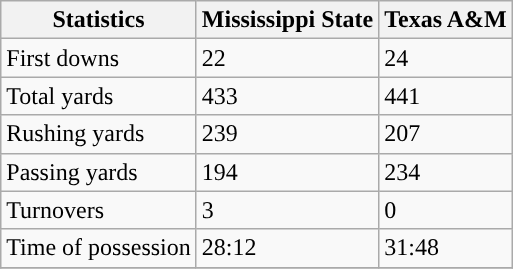<table class="wikitable" style="float: left;">
<tr>
<th>Statistics</th>
<th>Mississippi State</th>
<th>Texas A&M</th>
</tr>
<tr>
<td>First downs</td>
<td>22</td>
<td>24</td>
</tr>
<tr>
<td>Total yards</td>
<td>433</td>
<td>441</td>
</tr>
<tr>
<td>Rushing yards</td>
<td>239</td>
<td>207</td>
</tr>
<tr>
<td>Passing yards</td>
<td>194</td>
<td>234</td>
</tr>
<tr>
<td>Turnovers</td>
<td>3</td>
<td>0</td>
</tr>
<tr>
<td>Time of possession</td>
<td>28:12</td>
<td>31:48</td>
</tr>
<tr>
</tr>
</table>
